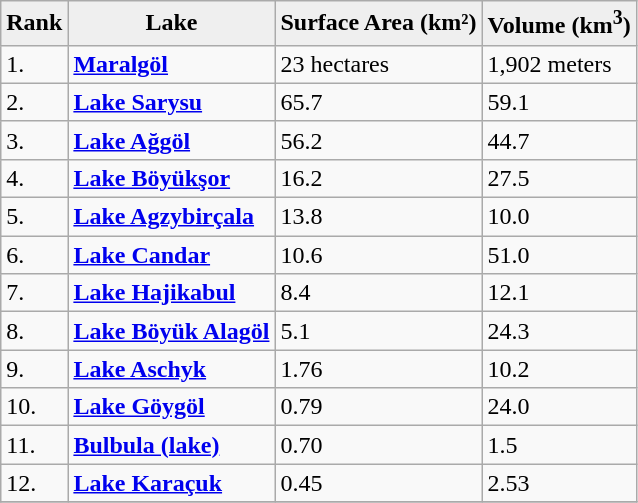<table class="wikitable">
<tr>
<th style="background:#efefef;">Rank</th>
<th style="background:#efefef;">Lake</th>
<th style="background:#efefef;">Surface Area (km²)</th>
<th style="background:#efefef;">Volume (km<sup>3</sup>)</th>
</tr>
<tr>
<td>1.</td>
<td><strong><a href='#'>Maralgöl</a></strong></td>
<td>23 hectares</td>
<td>1,902 meters</td>
</tr>
<tr>
<td>2.</td>
<td><strong><a href='#'>Lake Sarysu</a></strong></td>
<td>65.7</td>
<td>59.1</td>
</tr>
<tr>
<td>3.</td>
<td><strong><a href='#'>Lake Ağgöl</a></strong></td>
<td>56.2</td>
<td>44.7</td>
</tr>
<tr>
<td>4.</td>
<td><strong><a href='#'>Lake Böyükşor</a></strong></td>
<td>16.2</td>
<td>27.5</td>
</tr>
<tr>
<td>5.</td>
<td><strong><a href='#'>Lake Agzybirçala</a></strong></td>
<td>13.8</td>
<td>10.0</td>
</tr>
<tr>
<td>6.</td>
<td><strong><a href='#'>Lake Candar</a></strong></td>
<td>10.6</td>
<td>51.0</td>
</tr>
<tr>
<td>7.</td>
<td><strong><a href='#'>Lake Hajikabul</a></strong></td>
<td>8.4</td>
<td>12.1</td>
</tr>
<tr>
<td>8.</td>
<td><strong><a href='#'>Lake Böyük Alagöl</a></strong></td>
<td>5.1</td>
<td>24.3</td>
</tr>
<tr>
<td>9.</td>
<td><strong><a href='#'>Lake Aschyk</a></strong></td>
<td>1.76</td>
<td>10.2</td>
</tr>
<tr>
<td>10.</td>
<td><strong><a href='#'>Lake Göygöl</a></strong></td>
<td>0.79</td>
<td>24.0</td>
</tr>
<tr>
<td>11.</td>
<td><strong><a href='#'>Bulbula (lake)</a></strong></td>
<td>0.70</td>
<td>1.5</td>
</tr>
<tr>
<td>12.</td>
<td><strong><a href='#'>Lake Karaçuk</a></strong></td>
<td>0.45</td>
<td>2.53</td>
</tr>
<tr>
</tr>
</table>
